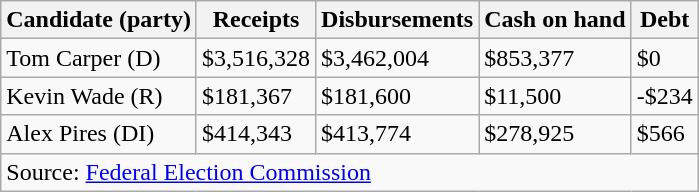<table class="wikitable sortable">
<tr>
<th>Candidate (party)</th>
<th>Receipts</th>
<th>Disbursements</th>
<th>Cash on hand</th>
<th>Debt</th>
</tr>
<tr>
<td>Tom Carper (D)</td>
<td>$3,516,328</td>
<td>$3,462,004</td>
<td>$853,377</td>
<td>$0</td>
</tr>
<tr>
<td>Kevin Wade (R)</td>
<td>$181,367</td>
<td>$181,600</td>
<td>$11,500</td>
<td>-$234</td>
</tr>
<tr>
<td>Alex Pires (DI)</td>
<td>$414,343</td>
<td>$413,774</td>
<td>$278,925</td>
<td>$566</td>
</tr>
<tr>
<td colspan=5>Source: <a href='#'>Federal Election Commission</a></td>
</tr>
</table>
